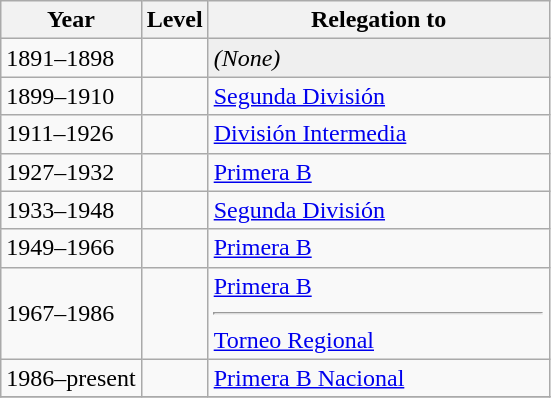<table class="wikitable sortable">
<tr>
<th width=>Year</th>
<th width=>Level</th>
<th width=220px>Relegation to</th>
</tr>
<tr>
<td>1891–1898</td>
<td></td>
<td style=background:#efefef><em>(None)</em></td>
</tr>
<tr>
<td>1899–1910</td>
<td></td>
<td><a href='#'>Segunda División</a></td>
</tr>
<tr>
<td>1911–1926</td>
<td></td>
<td><a href='#'>División Intermedia</a></td>
</tr>
<tr>
<td>1927–1932</td>
<td></td>
<td><a href='#'>Primera B</a></td>
</tr>
<tr>
<td>1933–1948</td>
<td></td>
<td><a href='#'>Segunda División</a></td>
</tr>
<tr>
<td>1949–1966</td>
<td></td>
<td><a href='#'>Primera B</a></td>
</tr>
<tr>
<td>1967–1986</td>
<td></td>
<td><a href='#'>Primera B</a><hr><a href='#'>Torneo Regional</a></td>
</tr>
<tr>
<td>1986–present</td>
<td></td>
<td><a href='#'>Primera B Nacional</a></td>
</tr>
<tr>
</tr>
</table>
